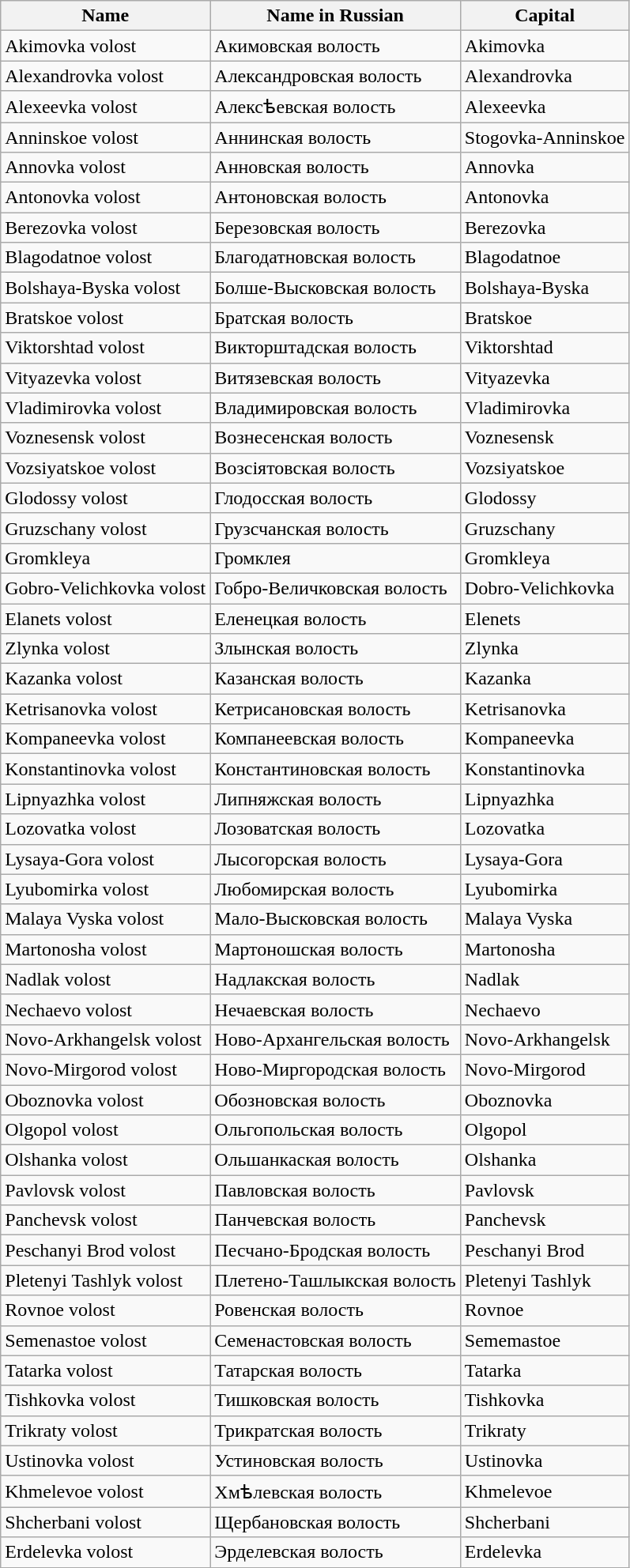<table class="wikitable sortable">
<tr>
<th>Name</th>
<th>Name in Russian</th>
<th>Capital</th>
</tr>
<tr>
<td>Akimovka volost</td>
<td>Акимовская волость</td>
<td>Akimovka</td>
</tr>
<tr>
<td>Alexandrovka volost</td>
<td>Александровская волость</td>
<td>Alexandrovka</td>
</tr>
<tr>
<td>Alexeevka volost</td>
<td>Алексѣевская волость</td>
<td>Alexeevka</td>
</tr>
<tr>
<td>Anninskoe volost</td>
<td>Аннинская волость</td>
<td>Stogovka-Anninskoe</td>
</tr>
<tr>
<td>Annovka volost</td>
<td>Анновская волость</td>
<td>Annovka</td>
</tr>
<tr>
<td>Antonovka volost</td>
<td>Антоновская волость</td>
<td>Antonovka</td>
</tr>
<tr>
<td>Berezovka volost</td>
<td>Березовская волость</td>
<td>Berezovka</td>
</tr>
<tr>
<td>Blagodatnoe volost</td>
<td>Благодатновская волость</td>
<td>Blagodatnoe</td>
</tr>
<tr>
<td>Bolshaya-Byska volost</td>
<td>Болше-Высковская волость</td>
<td>Bolshaya-Byska</td>
</tr>
<tr>
<td>Bratskoe volost</td>
<td>Братская волость</td>
<td>Bratskoe</td>
</tr>
<tr>
<td>Viktorshtad volost</td>
<td>Викторштадская волость</td>
<td>Viktorshtad</td>
</tr>
<tr>
<td>Vityazevka volost</td>
<td>Витязевская волость</td>
<td>Vityazevka</td>
</tr>
<tr>
<td>Vladimirovka volost</td>
<td>Владимировская волость</td>
<td>Vladimirovka</td>
</tr>
<tr>
<td>Voznesensk volost</td>
<td>Вознесенская волость</td>
<td>Voznesensk</td>
</tr>
<tr>
<td>Vozsiyatskoe volost</td>
<td>Возсіятовская волость</td>
<td>Vozsiyatskoe</td>
</tr>
<tr>
<td>Glodossy volost</td>
<td>Глодосская волость</td>
<td>Glodossy</td>
</tr>
<tr>
<td>Gruzschany volost</td>
<td>Грузсчанская волость</td>
<td>Gruzschany</td>
</tr>
<tr>
<td>Gromkleya</td>
<td>Громклея</td>
<td>Gromkleya</td>
</tr>
<tr>
<td>Gobro-Velichkovka volost</td>
<td>Гобро-Величковская волость</td>
<td>Dobro-Velichkovka</td>
</tr>
<tr>
<td>Elanets volost</td>
<td>Еленецкая волость</td>
<td>Elenets</td>
</tr>
<tr>
<td>Zlynka volost</td>
<td>Злынская волость</td>
<td>Zlynka</td>
</tr>
<tr>
<td>Kazanka volost</td>
<td>Казанская волость</td>
<td>Kazanka</td>
</tr>
<tr>
<td>Ketrisanovka volost</td>
<td>Кетрисановская волость</td>
<td>Ketrisanovka</td>
</tr>
<tr>
<td>Kompaneevka volost</td>
<td>Компанеевская волость</td>
<td>Kompaneevka</td>
</tr>
<tr>
<td>Konstantinovka volost</td>
<td>Константиновская волость</td>
<td>Konstantinovka</td>
</tr>
<tr>
<td>Lipnyazhka volost</td>
<td>Липняжская волость</td>
<td>Lipnyazhka</td>
</tr>
<tr>
<td>Lozovatka volost</td>
<td>Лозоватская волость</td>
<td>Lozovatka</td>
</tr>
<tr>
<td>Lysaya-Gora volost</td>
<td>Лысогорская волость</td>
<td>Lysaya-Gora</td>
</tr>
<tr>
<td>Lyubomirka volost</td>
<td>Любомирская волость</td>
<td>Lyubomirka</td>
</tr>
<tr>
<td>Malaya Vyska volost</td>
<td>Мало-Высковская волость</td>
<td>Malaya Vyska</td>
</tr>
<tr>
<td>Martonosha volost</td>
<td>Мартоношская волость</td>
<td>Martonosha</td>
</tr>
<tr>
<td>Nadlak volost</td>
<td>Надлакская волость</td>
<td>Nadlak</td>
</tr>
<tr>
<td>Nechaevo volost</td>
<td>Нечаевская волость</td>
<td>Nechaevo</td>
</tr>
<tr>
<td>Novo-Arkhangelsk volost</td>
<td>Ново-Архангельская волость</td>
<td>Novo-Arkhangelsk</td>
</tr>
<tr>
<td>Novo-Mirgorod volost</td>
<td>Ново-Миргородская волость</td>
<td>Novo-Mirgorod</td>
</tr>
<tr>
<td>Oboznovka volost</td>
<td>Обозновская волость</td>
<td>Oboznovka</td>
</tr>
<tr>
<td>Olgopol volost</td>
<td>Ольгопольская волость</td>
<td>Olgopol</td>
</tr>
<tr>
<td>Olshanka volost</td>
<td>Ольшанкаская волость</td>
<td>Olshanka</td>
</tr>
<tr>
<td>Pavlovsk volost</td>
<td>Павловская волость</td>
<td>Pavlovsk</td>
</tr>
<tr>
<td>Panchevsk volost</td>
<td>Панчевская волость</td>
<td>Panchevsk</td>
</tr>
<tr>
<td>Peschanyi Brod volost</td>
<td>Песчано-Бродская волость</td>
<td>Peschanyi Brod</td>
</tr>
<tr>
<td>Pletenyi Tashlyk volost</td>
<td>Плетено-Ташлыкская волость</td>
<td>Pletenyi Tashlyk</td>
</tr>
<tr>
<td>Rovnoe volost</td>
<td>Ровенская волость</td>
<td>Rovnoe</td>
</tr>
<tr>
<td>Semenastoe volost</td>
<td>Семенастовская волость</td>
<td>Sememastoe</td>
</tr>
<tr>
<td>Tatarka volost</td>
<td>Татарская волость</td>
<td>Tatarka</td>
</tr>
<tr>
<td>Tishkovka volost</td>
<td>Тишковская волость</td>
<td>Tishkovka</td>
</tr>
<tr>
<td>Trikraty volost</td>
<td>Трикратская волость</td>
<td>Trikraty</td>
</tr>
<tr>
<td>Ustinovka volost</td>
<td>Устиновская волость</td>
<td>Ustinovka</td>
</tr>
<tr>
<td>Khmelevoe volost</td>
<td>Хмѣлевская волость</td>
<td>Khmelevoe</td>
</tr>
<tr>
<td>Shcherbani volost</td>
<td>Щербановская волость</td>
<td>Shcherbani</td>
</tr>
<tr>
<td>Erdelevka volost</td>
<td>Эрделевская волость</td>
<td>Erdelevka</td>
</tr>
</table>
